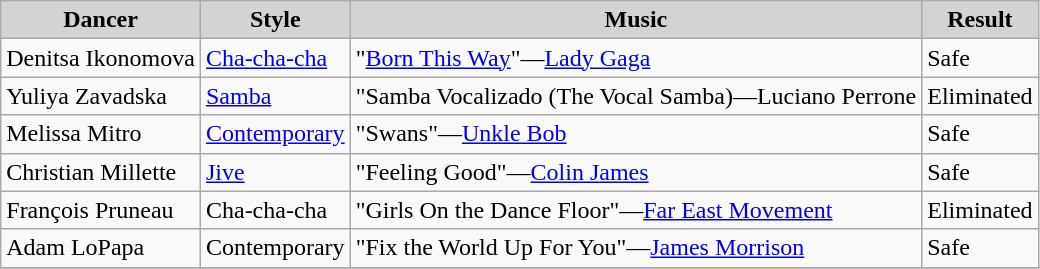<table class="wikitable">
<tr align="center" bgcolor="lightgrey">
<td><strong>Dancer</strong></td>
<td><strong>Style</strong></td>
<td><strong>Music</strong></td>
<td><strong>Result</strong></td>
</tr>
<tr>
<td>Denitsa Ikonomova</td>
<td><a href='#'>Cha-cha-cha</a></td>
<td>"<a href='#'>Born This Way</a>"—<a href='#'>Lady Gaga</a></td>
<td>Safe</td>
</tr>
<tr>
<td>Yuliya Zavadska</td>
<td><a href='#'>Samba</a></td>
<td>"Samba Vocalizado (The Vocal Samba)—Luciano Perrone</td>
<td>Eliminated</td>
</tr>
<tr>
<td>Melissa Mitro</td>
<td><a href='#'>Contemporary</a></td>
<td>"Swans"—<a href='#'>Unkle Bob</a></td>
<td>Safe</td>
</tr>
<tr>
<td>Christian Millette</td>
<td><a href='#'>Jive</a></td>
<td>"Feeling Good"—<a href='#'>Colin James</a></td>
<td>Safe</td>
</tr>
<tr>
<td>François Pruneau</td>
<td>Cha-cha-cha</td>
<td>"Girls On the Dance Floor"—<a href='#'>Far East Movement</a></td>
<td>Eliminated</td>
</tr>
<tr>
<td>Adam LoPapa</td>
<td>Contemporary</td>
<td>"Fix the World Up For You"—<a href='#'>James Morrison</a></td>
<td>Safe</td>
</tr>
<tr>
</tr>
</table>
